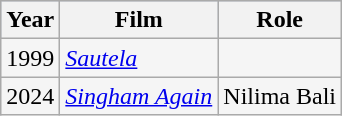<table class="wikitable sortable" style="background:#f5f5f5;">
<tr style="background:#B0C4DE;">
<th>Year</th>
<th>Film</th>
<th>Role</th>
</tr>
<tr>
<td>1999</td>
<td><em><a href='#'>Sautela</a></em></td>
<td></td>
</tr>
<tr>
<td>2024</td>
<td><em><a href='#'>Singham Again</a></em></td>
<td>Nilima Bali</td>
</tr>
</table>
